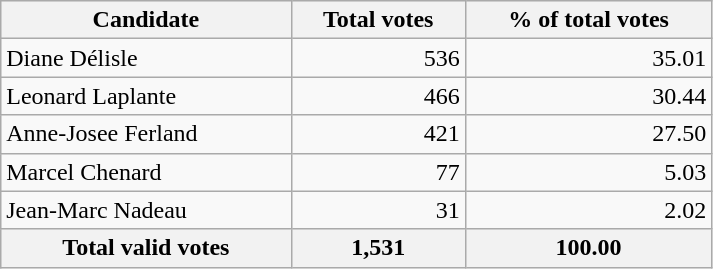<table style="width:475px;" class="wikitable">
<tr bgcolor="#EEEEEE">
<th align="left">Candidate</th>
<th align="right">Total votes</th>
<th align="right">% of total votes</th>
</tr>
<tr>
<td align="left">Diane Délisle</td>
<td align="right">536</td>
<td align="right">35.01</td>
</tr>
<tr>
<td align="left">Leonard Laplante</td>
<td align="right">466</td>
<td align="right">30.44</td>
</tr>
<tr>
<td align="left">Anne-Josee Ferland</td>
<td align="right">421</td>
<td align="right">27.50</td>
</tr>
<tr>
<td align="left">Marcel Chenard</td>
<td align="right">77</td>
<td align="right">5.03</td>
</tr>
<tr>
<td align="left">Jean-Marc Nadeau</td>
<td align="right">31</td>
<td align="right">2.02</td>
</tr>
<tr bgcolor="#EEEEEE">
<th align="left">Total valid votes</th>
<th align="right"><strong>1,531</strong></th>
<th align="right"><strong>100.00</strong></th>
</tr>
</table>
